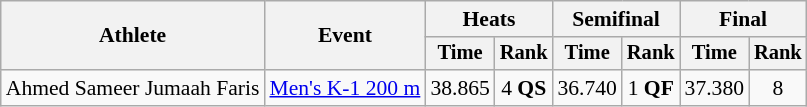<table class=wikitable style=font-size:90%;text-align:center>
<tr>
<th rowspan=2>Athlete</th>
<th rowspan=2>Event</th>
<th colspan=2>Heats</th>
<th colspan=2>Semifinal</th>
<th colspan=2>Final</th>
</tr>
<tr style="font-size:95%">
<th>Time</th>
<th>Rank</th>
<th>Time</th>
<th>Rank</th>
<th>Time</th>
<th>Rank</th>
</tr>
<tr>
<td align=left>Ahmed Sameer Jumaah Faris</td>
<td align=left><a href='#'>Men's K-1 200 m</a></td>
<td>38.865</td>
<td>4 <strong>QS</strong></td>
<td>36.740</td>
<td>1 <strong>QF</strong></td>
<td>37.380</td>
<td>8</td>
</tr>
</table>
